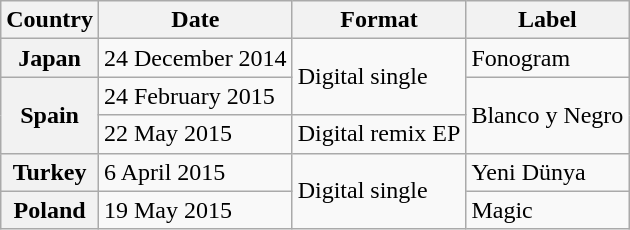<table class="wikitable plainrowheaders unsortable">
<tr>
<th>Country</th>
<th>Date</th>
<th>Format</th>
<th>Label</th>
</tr>
<tr>
<th scope="row" rowspan="1">Japan</th>
<td rowspan="1">24 December 2014</td>
<td rowspan="2">Digital single</td>
<td rowspan="1">Fonogram</td>
</tr>
<tr>
<th scope="row" rowspan="2">Spain</th>
<td rowspan="1">24 February 2015</td>
<td rowspan="2">Blanco y Negro</td>
</tr>
<tr>
<td rowspan="1">22 May 2015</td>
<td rowspan="1">Digital remix EP</td>
</tr>
<tr>
<th scope="row">Turkey</th>
<td rowspan="1">6 April 2015</td>
<td rowspan="2">Digital single</td>
<td rowspan="1">Yeni Dünya</td>
</tr>
<tr>
<th scope="row">Poland</th>
<td>19 May 2015</td>
<td>Magic</td>
</tr>
</table>
